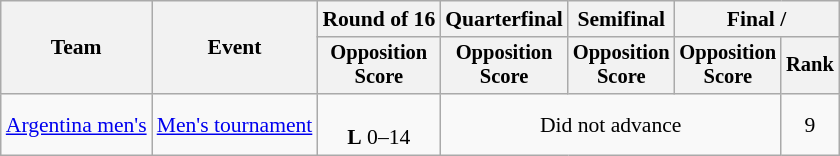<table class=wikitable style=font-size:90%;text-align:center>
<tr>
<th rowspan=2>Team</th>
<th rowspan=2>Event</th>
<th>Round of 16</th>
<th>Quarterfinal</th>
<th>Semifinal</th>
<th colspan=2>Final / </th>
</tr>
<tr style=font-size:95%>
<th>Opposition<br>Score</th>
<th>Opposition<br>Score</th>
<th>Opposition<br>Score</th>
<th>Opposition<br>Score</th>
<th>Rank</th>
</tr>
<tr>
<td align=left><a href='#'>Argentina men's</a></td>
<td align=left><a href='#'>Men's tournament</a></td>
<td><br><strong>L</strong> 0–14</td>
<td colspan=3>Did not advance</td>
<td>9</td>
</tr>
</table>
